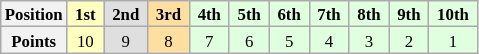<table class="wikitable" style="font-size:70%; text-align:center">
<tr>
<th>Position</th>
<td style="background:#ffffbf;"> <strong>1st</strong> </td>
<td style="background:#dfdfdf;"> <strong>2nd</strong> </td>
<td style="background:#ffdf9f;"> <strong>3rd</strong> </td>
<td style="background:#dfffdf;"> <strong>4th</strong> </td>
<td style="background:#dfffdf;"> <strong>5th</strong> </td>
<td style="background:#dfffdf;"> <strong>6th</strong> </td>
<td style="background:#dfffdf;"> <strong>7th</strong> </td>
<td style="background:#dfffdf;"> <strong>8th</strong> </td>
<td style="background:#dfffdf;"> <strong>9th</strong> </td>
<td style="background:#dfffdf;"> <strong>10th</strong> </td>
</tr>
<tr>
<th>Points</th>
<td style="background:#ffffbf;">10</td>
<td style="background:#dfdfdf;">9</td>
<td style="background:#ffdf9f;">8</td>
<td style="background:#dfffdf;">7</td>
<td style="background:#dfffdf;">6</td>
<td style="background:#dfffdf;">5</td>
<td style="background:#dfffdf;">4</td>
<td style="background:#dfffdf;">3</td>
<td style="background:#dfffdf;">2</td>
<td style="background:#dfffdf;">1</td>
</tr>
</table>
